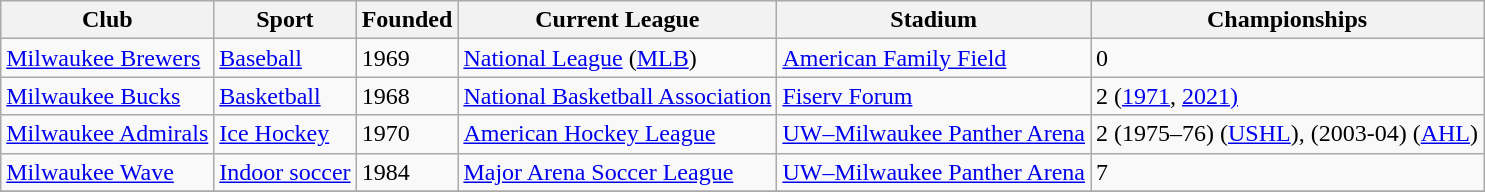<table class="wikitable">
<tr>
<th>Club</th>
<th>Sport</th>
<th>Founded</th>
<th>Current League</th>
<th>Stadium</th>
<th>Championships</th>
</tr>
<tr>
<td><a href='#'>Milwaukee Brewers</a></td>
<td><a href='#'>Baseball</a></td>
<td>1969</td>
<td><a href='#'>National League</a> (<a href='#'>MLB</a>)</td>
<td><a href='#'>American Family Field</a></td>
<td>0</td>
</tr>
<tr>
<td><a href='#'>Milwaukee Bucks</a></td>
<td><a href='#'>Basketball</a></td>
<td>1968</td>
<td><a href='#'>National Basketball Association</a></td>
<td><a href='#'>Fiserv Forum</a></td>
<td>2 (<a href='#'>1971</a>, <a href='#'>2021)</a></td>
</tr>
<tr>
<td><a href='#'>Milwaukee Admirals</a></td>
<td><a href='#'>Ice Hockey</a></td>
<td>1970</td>
<td><a href='#'>American Hockey League</a></td>
<td><a href='#'>UW–Milwaukee Panther Arena</a></td>
<td>2 (1975–76) (<a href='#'>USHL</a>), (2003-04) (<a href='#'>AHL</a>)</td>
</tr>
<tr>
<td><a href='#'>Milwaukee Wave</a></td>
<td><a href='#'>Indoor soccer</a></td>
<td>1984</td>
<td><a href='#'>Major Arena Soccer League</a></td>
<td><a href='#'>UW–Milwaukee Panther Arena</a></td>
<td>7</td>
</tr>
<tr>
</tr>
</table>
